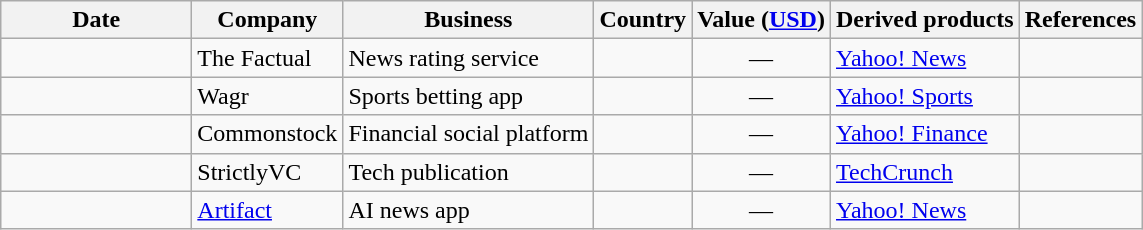<table class="wikitable sortable">
<tr>
<th style="width:120px;">Date</th>
<th>Company</th>
<th>Business</th>
<th>Country</th>
<th>Value (<a href='#'>USD</a>)</th>
<th>Derived products</th>
<th class="unsortable">References</th>
</tr>
<tr>
<td></td>
<td>The Factual</td>
<td>News rating service</td>
<td></td>
<td style="text-align:center;">—</td>
<td><a href='#'>Yahoo! News</a></td>
<td style="text-align:center;"></td>
</tr>
<tr>
<td></td>
<td>Wagr</td>
<td>Sports betting app</td>
<td></td>
<td style="text-align:center;">—</td>
<td><a href='#'>Yahoo! Sports</a></td>
<td style="text-align:center;"></td>
</tr>
<tr>
<td></td>
<td>Commonstock</td>
<td>Financial social platform</td>
<td></td>
<td style="text-align:center;">—</td>
<td><a href='#'>Yahoo! Finance</a></td>
<td style="text-align:center;"></td>
</tr>
<tr>
<td></td>
<td>StrictlyVC</td>
<td>Tech publication</td>
<td></td>
<td style="text-align:center;">—</td>
<td><a href='#'>TechCrunch</a></td>
<td style="text-align:center;"></td>
</tr>
<tr>
<td></td>
<td><a href='#'>Artifact</a></td>
<td>AI news app</td>
<td></td>
<td style="text-align:center;">—</td>
<td><a href='#'>Yahoo! News</a></td>
<td style="text-align:center;"></td>
</tr>
</table>
